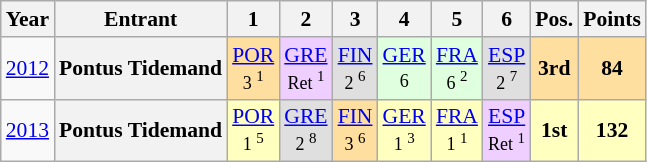<table class="wikitable" border="1" style="text-align:center; font-size:90%;">
<tr>
<th>Year</th>
<th>Entrant</th>
<th>1</th>
<th>2</th>
<th>3</th>
<th>4</th>
<th>5</th>
<th>6</th>
<th>Pos.</th>
<th>Points</th>
</tr>
<tr>
<td><a href='#'>2012</a></td>
<th>Pontus Tidemand</th>
<td style="background:#FFDF9F;"><a href='#'>POR</a><br><small>3 <sup>1</sup></small></td>
<td style="background:#EFCFFF;"><a href='#'>GRE</a><br><small>Ret <sup>1</sup></small></td>
<td style="background:#DFDFDF;"><a href='#'>FIN</a><br><small>2 <sup>6</sup></small></td>
<td style="background:#DFFFDF;"><a href='#'>GER</a><br><small>6</small></td>
<td style="background:#DFFFDF;"><a href='#'>FRA</a><br><small>6 <sup>2</sup></small></td>
<td style="background:#DFDFDF;"><a href='#'>ESP</a><br><small>2 <sup>7</sup></small></td>
<td style="background:#FFDF9F;"><strong>3rd</strong></td>
<td style="background:#FFDF9F;"><strong>84</strong></td>
</tr>
<tr>
<td><a href='#'>2013</a></td>
<th>Pontus Tidemand</th>
<td style="background:#FFFFBF;"><a href='#'>POR</a><br><small>1 <sup>5</sup></small></td>
<td style="background:#DFDFDF;"><a href='#'>GRE</a> <br><small>2 <sup>8</sup></small></td>
<td style="background:#FFDF9F;"><a href='#'>FIN</a> <br><small>3 <sup>6</sup></small></td>
<td style="background:#FFFFBF;"><a href='#'>GER</a> <br><small>1 <sup>3</sup></small></td>
<td style="background:#FFFFBF;"><a href='#'>FRA</a> <br><small>1 <sup>1</sup></small></td>
<td style="background:#EFCFFF;"><a href='#'>ESP</a><br><small>Ret <sup>1</sup></small></td>
<td style="background:#FFFFBF;"><strong>1st</strong></td>
<td style="background:#FFFFBF;"><strong>132</strong></td>
</tr>
</table>
